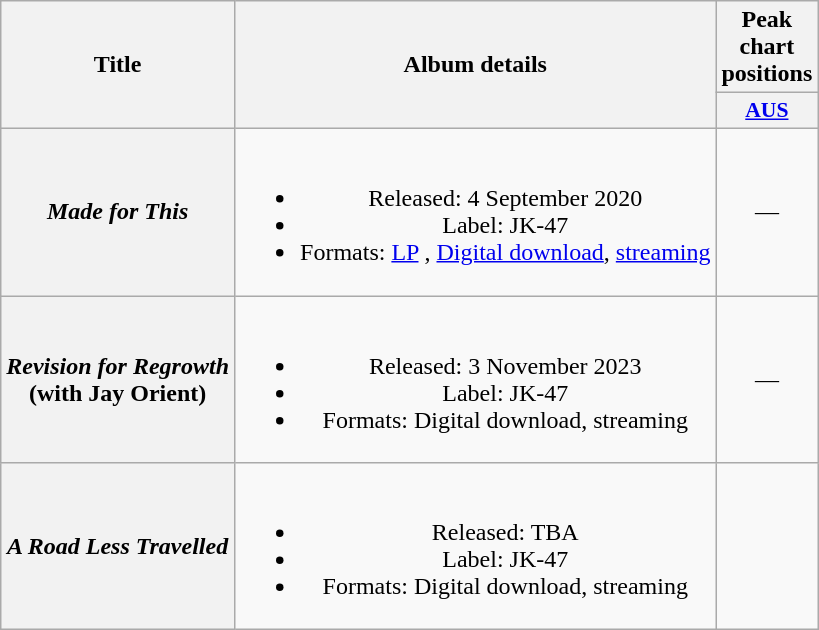<table class="wikitable plainrowheaders" style="text-align:center;">
<tr>
<th scope="col" rowspan="2">Title</th>
<th scope="col" rowspan="2">Album details</th>
<th scope="col" colspan="1">Peak chart positions</th>
</tr>
<tr>
<th scope="col" style="width:3em;font-size:90%;"><a href='#'>AUS</a><br></th>
</tr>
<tr>
<th scope="row"><em>Made for This</em></th>
<td><br><ul><li>Released: 4 September 2020</li><li>Label: JK-47 </li><li>Formats: <a href='#'>LP</a> , <a href='#'>Digital download</a>, <a href='#'>streaming</a></li></ul></td>
<td>—</td>
</tr>
<tr>
<th scope="row"><em>Revision for Regrowth</em> <br> (with Jay Orient)</th>
<td><br><ul><li>Released: 3 November 2023</li><li>Label: JK-47 </li><li>Formats: Digital download, streaming</li></ul></td>
<td>—</td>
</tr>
<tr>
<th scope="row"><em>A Road Less Travelled</em></th>
<td><br><ul><li>Released: TBA</li><li>Label: JK-47 </li><li>Formats: Digital download, streaming</li></ul></td>
<td></td>
</tr>
</table>
